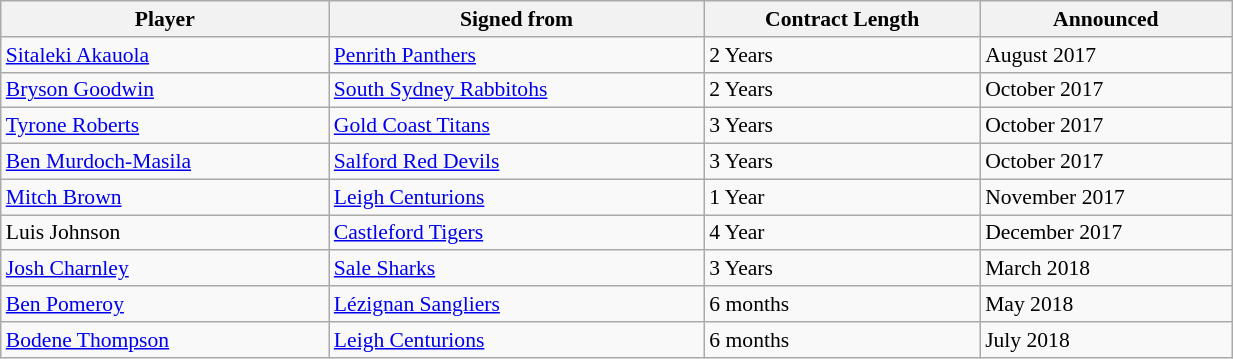<table class="wikitable"  style="width:65%; font-size:90%;">
<tr>
<th>Player</th>
<th>Signed from</th>
<th>Contract Length</th>
<th>Announced</th>
</tr>
<tr>
<td> <a href='#'>Sitaleki Akauola</a></td>
<td><a href='#'>Penrith Panthers</a></td>
<td>2 Years</td>
<td>August 2017</td>
</tr>
<tr>
<td> <a href='#'>Bryson Goodwin</a></td>
<td><a href='#'>South Sydney Rabbitohs</a></td>
<td>2 Years</td>
<td>October 2017</td>
</tr>
<tr>
<td> <a href='#'>Tyrone Roberts</a></td>
<td><a href='#'>Gold Coast Titans</a></td>
<td>3 Years</td>
<td>October 2017</td>
</tr>
<tr>
<td> <a href='#'>Ben Murdoch-Masila</a></td>
<td><a href='#'>Salford Red Devils</a></td>
<td>3 Years</td>
<td>October 2017</td>
</tr>
<tr>
<td> <a href='#'>Mitch Brown</a></td>
<td><a href='#'>Leigh Centurions</a></td>
<td>1 Year</td>
<td>November 2017</td>
</tr>
<tr>
<td> Luis Johnson</td>
<td><a href='#'>Castleford Tigers</a></td>
<td>4 Year</td>
<td>December 2017</td>
</tr>
<tr>
<td> <a href='#'>Josh Charnley</a></td>
<td><a href='#'>Sale Sharks</a></td>
<td>3 Years</td>
<td>March 2018</td>
</tr>
<tr>
<td> <a href='#'>Ben Pomeroy</a></td>
<td><a href='#'>Lézignan Sangliers</a></td>
<td>6 months</td>
<td>May 2018</td>
</tr>
<tr>
<td> <a href='#'>Bodene Thompson</a></td>
<td><a href='#'>Leigh Centurions</a></td>
<td>6 months</td>
<td>July 2018</td>
</tr>
</table>
